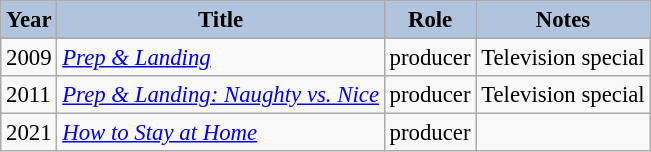<table class="wikitable" style="font-size:95%;">
<tr>
<th style="background:#B0C4DE;">Year</th>
<th style="background:#B0C4DE;">Title</th>
<th style="background:#B0C4DE;">Role</th>
<th style="background:#B0C4DE;">Notes</th>
</tr>
<tr>
<td>2009</td>
<td><em><a href='#'>Prep & Landing</a></em></td>
<td>producer</td>
<td>Television special</td>
</tr>
<tr>
<td>2011</td>
<td><em><a href='#'>Prep & Landing: Naughty vs. Nice</a></em></td>
<td>producer</td>
<td>Television special</td>
</tr>
<tr>
<td>2021</td>
<td><em><a href='#'>How to Stay at Home</a></em></td>
<td>producer</td>
<td></td>
</tr>
</table>
